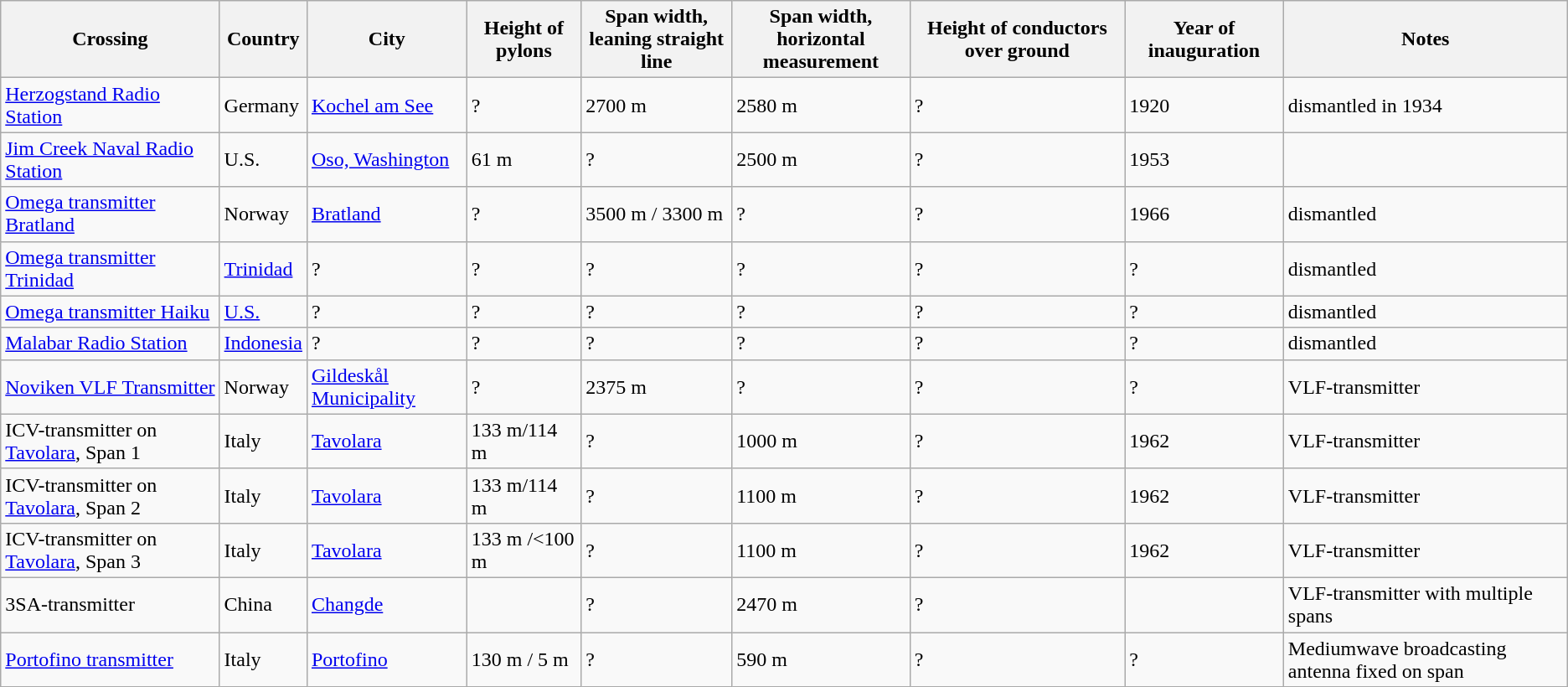<table class="wikitable sortable">
<tr>
<th>Crossing</th>
<th>Country</th>
<th>City</th>
<th>Height of pylons</th>
<th>Span width, <br> leaning straight line</th>
<th>Span width, <br> horizontal measurement</th>
<th>Height of conductors over ground</th>
<th>Year of inauguration</th>
<th>Notes</th>
</tr>
<tr>
<td><a href='#'>Herzogstand Radio Station</a></td>
<td>Germany</td>
<td><a href='#'>Kochel am See</a></td>
<td>?</td>
<td>2700 m</td>
<td>2580 m</td>
<td>?</td>
<td>1920</td>
<td>dismantled in 1934</td>
</tr>
<tr>
<td><a href='#'>Jim Creek Naval Radio Station</a></td>
<td>U.S.</td>
<td><a href='#'>Oso, Washington</a></td>
<td>61 m</td>
<td>?</td>
<td>2500 m</td>
<td>?</td>
<td>1953</td>
<td></td>
</tr>
<tr>
<td><a href='#'>Omega transmitter Bratland</a></td>
<td>Norway</td>
<td><a href='#'>Bratland</a></td>
<td>?</td>
<td>3500 m / 3300 m</td>
<td>?</td>
<td>?</td>
<td>1966</td>
<td>dismantled</td>
</tr>
<tr>
<td><a href='#'>Omega transmitter Trinidad</a></td>
<td><a href='#'>Trinidad</a></td>
<td>?</td>
<td>?</td>
<td>?</td>
<td>?</td>
<td>?</td>
<td>?</td>
<td>dismantled</td>
</tr>
<tr>
<td><a href='#'>Omega transmitter Haiku</a></td>
<td><a href='#'>U.S.</a></td>
<td>?</td>
<td>?</td>
<td>?</td>
<td>?</td>
<td>?</td>
<td>?</td>
<td>dismantled</td>
</tr>
<tr>
<td><a href='#'>Malabar Radio Station</a></td>
<td><a href='#'>Indonesia</a></td>
<td>?</td>
<td>?</td>
<td>?</td>
<td>?</td>
<td>?</td>
<td>?</td>
<td>dismantled</td>
</tr>
<tr>
<td><a href='#'>Noviken VLF Transmitter</a></td>
<td>Norway</td>
<td><a href='#'>Gildeskål Municipality</a></td>
<td>?</td>
<td>2375 m</td>
<td>?</td>
<td>?</td>
<td>?</td>
<td>VLF-transmitter</td>
</tr>
<tr>
<td>ICV-transmitter on <a href='#'>Tavolara</a>, Span 1</td>
<td>Italy</td>
<td><a href='#'>Tavolara</a></td>
<td>133 m/114 m</td>
<td>?</td>
<td>1000 m</td>
<td>?</td>
<td>1962</td>
<td>VLF-transmitter</td>
</tr>
<tr>
<td>ICV-transmitter on <a href='#'>Tavolara</a>, Span 2</td>
<td>Italy</td>
<td><a href='#'>Tavolara</a></td>
<td>133 m/114 m</td>
<td>?</td>
<td>1100 m</td>
<td>?</td>
<td>1962</td>
<td>VLF-transmitter</td>
</tr>
<tr>
<td>ICV-transmitter on <a href='#'>Tavolara</a>, Span 3</td>
<td>Italy</td>
<td><a href='#'>Tavolara</a></td>
<td>133 m /<100 m</td>
<td>?</td>
<td>1100 m</td>
<td>?</td>
<td>1962</td>
<td>VLF-transmitter</td>
</tr>
<tr>
<td>3SA-transmitter</td>
<td>China</td>
<td><a href='#'>Changde</a></td>
<td></td>
<td>?</td>
<td>2470 m</td>
<td>?</td>
<td></td>
<td>VLF-transmitter with multiple spans</td>
</tr>
<tr>
<td><a href='#'>Portofino transmitter</a></td>
<td>Italy</td>
<td><a href='#'>Portofino</a></td>
<td>130 m / 5 m</td>
<td>?</td>
<td>590 m</td>
<td>?</td>
<td>?</td>
<td>Mediumwave broadcasting antenna fixed on span</td>
</tr>
</table>
